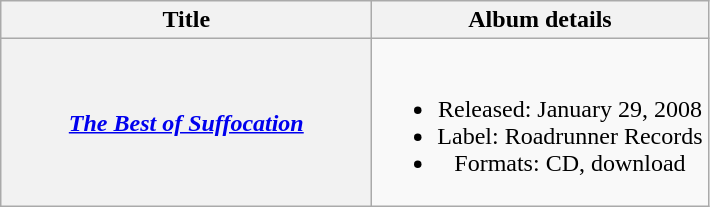<table class="wikitable plainrowheaders" style="text-align:center;">
<tr>
<th scope="col" style="width:15em;">Title</th>
<th scope="col">Album details</th>
</tr>
<tr>
<th scope="row"><em><a href='#'>The Best of Suffocation</a></em></th>
<td><br><ul><li>Released: January 29, 2008</li><li>Label: Roadrunner Records</li><li>Formats: CD, download</li></ul></td>
</tr>
</table>
